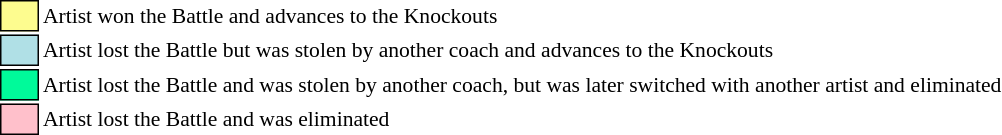<table class="toccolours" style="font-size: 90%; white-space: nowrap;">
<tr>
<td style="background:#fdfc8f; border:1px solid black;">      </td>
<td>Artist won the Battle and advances to the Knockouts</td>
</tr>
<tr>
<td style="background:#b0e0e6; border:1px solid black;">      </td>
<td>Artist lost the Battle but was stolen by another coach and advances to the Knockouts</td>
</tr>
<tr>
<td style="background-color:#00fa9a; border: 1px solid black">      </td>
<td>Artist lost the Battle and was stolen by another coach, but was later switched with another artist and eliminated</td>
</tr>
<tr>
<td style="background:pink; border:1px solid black;">      </td>
<td>Artist lost the Battle and was eliminated</td>
</tr>
</table>
